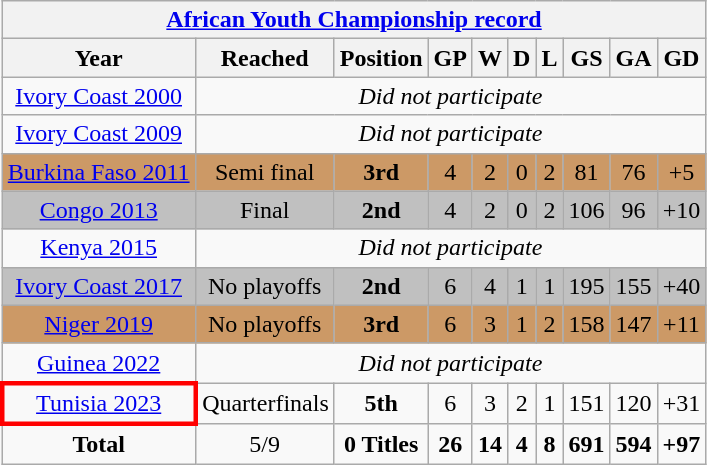<table class="wikitable" style="text-align: center;">
<tr>
<th colspan=10><a href='#'>African Youth Championship record</a></th>
</tr>
<tr>
<th>Year</th>
<th>Reached</th>
<th>Position</th>
<th>GP</th>
<th>W</th>
<th>D</th>
<th>L</th>
<th>GS</th>
<th>GA</th>
<th>GD</th>
</tr>
<tr>
<td> <a href='#'>Ivory Coast 2000</a></td>
<td colspan="9"><em>Did not participate</em></td>
</tr>
<tr>
<td> <a href='#'>Ivory Coast 2009</a></td>
<td colspan="9"><em>Did not participate</em></td>
</tr>
<tr bgcolor=#cc9966>
<td> <a href='#'>Burkina Faso 2011</a></td>
<td>Semi final</td>
<td><strong>3rd</strong></td>
<td>4</td>
<td>2</td>
<td>0</td>
<td>2</td>
<td>81</td>
<td>76</td>
<td>+5</td>
</tr>
<tr bgcolor=silver>
<td> <a href='#'>Congo 2013</a></td>
<td>Final</td>
<td><strong>2nd</strong></td>
<td>4</td>
<td>2</td>
<td>0</td>
<td>2</td>
<td>106</td>
<td>96</td>
<td>+10</td>
</tr>
<tr>
<td> <a href='#'>Kenya 2015</a></td>
<td colspan="9"><em>Did not participate</em></td>
</tr>
<tr bgcolor=silver>
<td> <a href='#'>Ivory Coast 2017</a></td>
<td>No playoffs</td>
<td><strong>2nd</strong></td>
<td>6</td>
<td>4</td>
<td>1</td>
<td>1</td>
<td>195</td>
<td>155</td>
<td>+40</td>
</tr>
<tr bgcolor=#cc9966>
<td> <a href='#'>Niger 2019</a></td>
<td>No playoffs</td>
<td><strong>3rd</strong></td>
<td>6</td>
<td>3</td>
<td>1</td>
<td>2</td>
<td>158</td>
<td>147</td>
<td>+11</td>
</tr>
<tr>
<td> <a href='#'>Guinea 2022</a></td>
<td colspan="9"><em>Did not participate</em></td>
</tr>
<tr>
<td style="border: 3px solid red"> <a href='#'>Tunisia 2023</a></td>
<td>Quarterfinals</td>
<td><strong>5th</strong></td>
<td>6</td>
<td>3</td>
<td>2</td>
<td>1</td>
<td>151</td>
<td>120</td>
<td>+31</td>
</tr>
<tr>
<td><strong>Total</strong></td>
<td>5/9</td>
<td><strong>0 Titles</strong></td>
<td><strong>26</strong></td>
<td><strong>14</strong></td>
<td><strong>4</strong></td>
<td><strong>8</strong></td>
<td><strong>691</strong></td>
<td><strong>594</strong></td>
<td><strong>+97</strong></td>
</tr>
</table>
